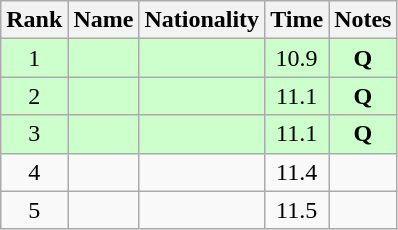<table class="wikitable sortable" style="text-align:center">
<tr>
<th>Rank</th>
<th>Name</th>
<th>Nationality</th>
<th>Time</th>
<th>Notes</th>
</tr>
<tr bgcolor=ccffcc>
<td>1</td>
<td align=left></td>
<td align=left></td>
<td>10.9</td>
<td><strong>Q</strong></td>
</tr>
<tr bgcolor=ccffcc>
<td>2</td>
<td align=left></td>
<td align=left></td>
<td>11.1</td>
<td><strong>Q</strong></td>
</tr>
<tr bgcolor=ccffcc>
<td>3</td>
<td align=left></td>
<td align=left></td>
<td>11.1</td>
<td><strong>Q</strong></td>
</tr>
<tr>
<td>4</td>
<td align=left></td>
<td align=left></td>
<td>11.4</td>
<td></td>
</tr>
<tr>
<td>5</td>
<td align=left></td>
<td align=left></td>
<td>11.5</td>
<td></td>
</tr>
</table>
